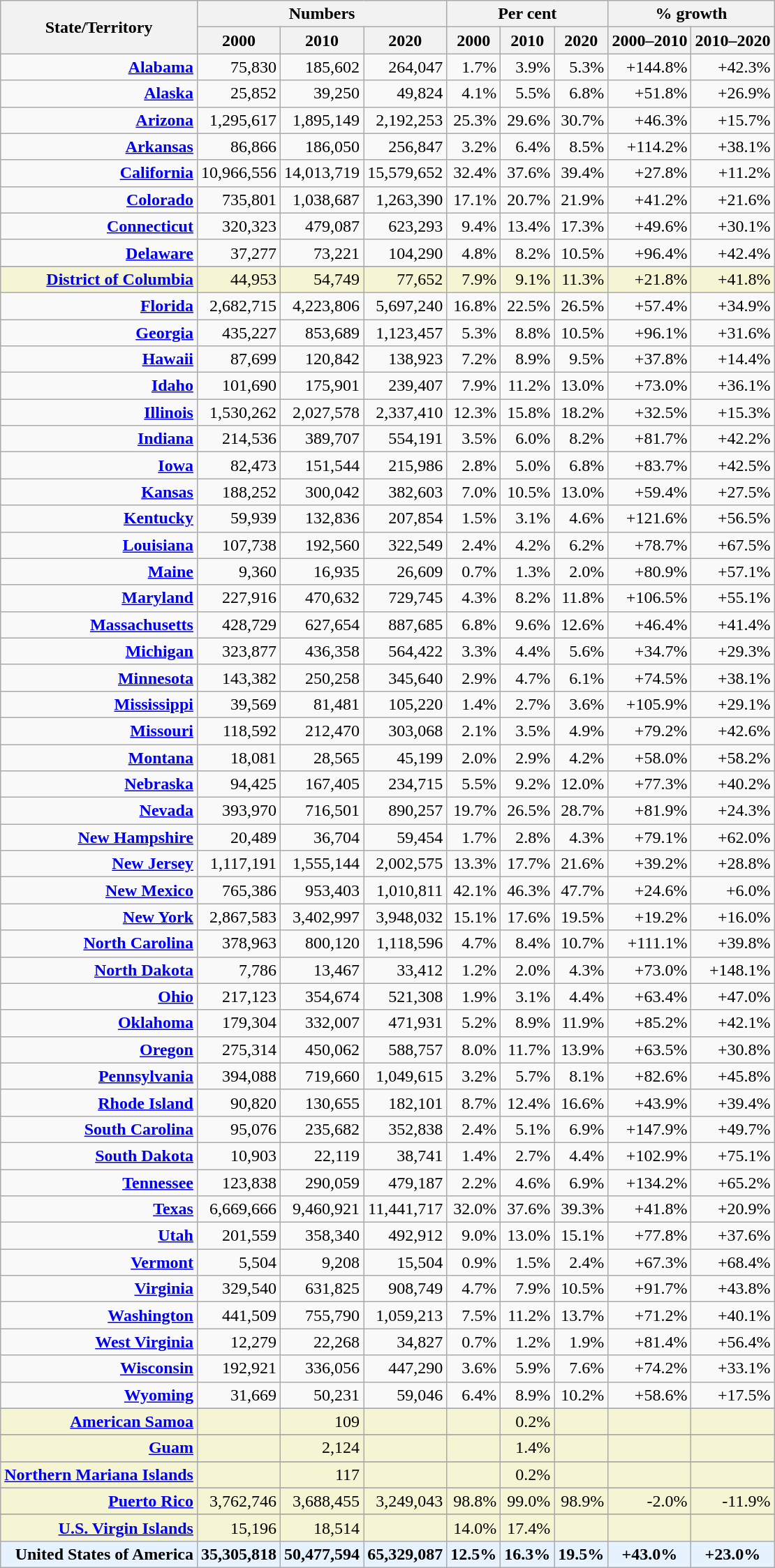<table class="wikitable sortable" style="text-align:right;">
<tr>
<th rowspan=2>State/Territory</th>
<th colspan=3>Numbers</th>
<th colspan=3>Per cent</th>
<th colspan=2>% growth</th>
</tr>
<tr>
<th>2000</th>
<th>2010</th>
<th>2020</th>
<th>2000</th>
<th>2010</th>
<th>2020</th>
<th>2000–2010</th>
<th>2010–2020</th>
</tr>
<tr>
<td>  <strong><a href='#'>Alabama</a></strong></td>
<td>75,830</td>
<td>185,602</td>
<td>264,047</td>
<td>1.7%</td>
<td>3.9%</td>
<td>5.3%</td>
<td>+144.8%</td>
<td>+42.3%</td>
</tr>
<tr>
<td>  <strong><a href='#'>Alaska</a></strong></td>
<td>25,852</td>
<td>39,250</td>
<td>49,824</td>
<td>4.1%</td>
<td>5.5%</td>
<td>6.8%</td>
<td>+51.8%</td>
<td>+26.9%</td>
</tr>
<tr>
<td> <strong><a href='#'>Arizona</a></strong></td>
<td>1,295,617</td>
<td>1,895,149</td>
<td>2,192,253</td>
<td>25.3%</td>
<td>29.6%</td>
<td>30.7%</td>
<td>+46.3%</td>
<td>+15.7%</td>
</tr>
<tr>
<td> <strong><a href='#'>Arkansas</a></strong></td>
<td>86,866</td>
<td>186,050</td>
<td>256,847</td>
<td>3.2%</td>
<td>6.4%</td>
<td>8.5%</td>
<td>+114.2%</td>
<td>+38.1%</td>
</tr>
<tr>
<td> <strong><a href='#'>California</a></strong></td>
<td>10,966,556</td>
<td>14,013,719</td>
<td>15,579,652</td>
<td>32.4%</td>
<td>37.6%</td>
<td>39.4%</td>
<td>+27.8%</td>
<td>+11.2%</td>
</tr>
<tr>
<td> <strong><a href='#'>Colorado</a></strong></td>
<td>735,801</td>
<td>1,038,687</td>
<td>1,263,390</td>
<td>17.1%</td>
<td>20.7%</td>
<td>21.9%</td>
<td>+41.2%</td>
<td>+21.6%</td>
</tr>
<tr>
<td>  <strong><a href='#'>Connecticut</a></strong></td>
<td>320,323</td>
<td>479,087</td>
<td>623,293</td>
<td>9.4%</td>
<td>13.4%</td>
<td>17.3%</td>
<td>+49.6%</td>
<td>+30.1%</td>
</tr>
<tr>
<td>  <strong><a href='#'>Delaware</a></strong></td>
<td>37,277</td>
<td>73,221</td>
<td>104,290</td>
<td>4.8%</td>
<td>8.2%</td>
<td>10.5%</td>
<td>+96.4%</td>
<td>+42.4%</td>
</tr>
<tr>
</tr>
<tr style="background:#f5f5d3">
<td> <strong><a href='#'>District of Columbia</a></strong></td>
<td>44,953</td>
<td>54,749</td>
<td>77,652</td>
<td>7.9%</td>
<td>9.1%</td>
<td>11.3%</td>
<td>+21.8%</td>
<td>+41.8%</td>
</tr>
<tr>
<td> <strong><a href='#'>Florida</a></strong></td>
<td>2,682,715</td>
<td>4,223,806</td>
<td>5,697,240</td>
<td>16.8%</td>
<td>22.5%</td>
<td>26.5%</td>
<td>+57.4%</td>
<td>+34.9%</td>
</tr>
<tr>
<td> <strong><a href='#'>Georgia</a></strong></td>
<td>435,227</td>
<td>853,689</td>
<td>1,123,457</td>
<td>5.3%</td>
<td>8.8%</td>
<td>10.5%</td>
<td>+96.1%</td>
<td>+31.6%</td>
</tr>
<tr>
<td>  <strong><a href='#'>Hawaii</a></strong></td>
<td>87,699</td>
<td>120,842</td>
<td>138,923</td>
<td>7.2%</td>
<td>8.9%</td>
<td>9.5%</td>
<td>+37.8%</td>
<td>+14.4%</td>
</tr>
<tr>
<td>  <strong><a href='#'>Idaho</a></strong></td>
<td>101,690</td>
<td>175,901</td>
<td>239,407</td>
<td>7.9%</td>
<td>11.2%</td>
<td>13.0%</td>
<td>+73.0%</td>
<td>+36.1%</td>
</tr>
<tr>
<td>  <strong><a href='#'>Illinois</a></strong></td>
<td>1,530,262</td>
<td>2,027,578</td>
<td>2,337,410</td>
<td>12.3%</td>
<td>15.8%</td>
<td>18.2%</td>
<td>+32.5%</td>
<td>+15.3%</td>
</tr>
<tr>
<td>  <strong><a href='#'>Indiana</a></strong></td>
<td>214,536</td>
<td>389,707</td>
<td>554,191</td>
<td>3.5%</td>
<td>6.0%</td>
<td>8.2%</td>
<td>+81.7%</td>
<td>+42.2%</td>
</tr>
<tr>
<td>  <strong><a href='#'>Iowa</a></strong></td>
<td>82,473</td>
<td>151,544</td>
<td>215,986</td>
<td>2.8%</td>
<td>5.0%</td>
<td>6.8%</td>
<td>+83.7%</td>
<td>+42.5%</td>
</tr>
<tr>
<td>  <strong><a href='#'>Kansas</a></strong></td>
<td>188,252</td>
<td>300,042</td>
<td>382,603</td>
<td>7.0%</td>
<td>10.5%</td>
<td>13.0%</td>
<td>+59.4%</td>
<td>+27.5%</td>
</tr>
<tr>
<td>  <strong><a href='#'>Kentucky</a></strong></td>
<td>59,939</td>
<td>132,836</td>
<td>207,854</td>
<td>1.5%</td>
<td>3.1%</td>
<td>4.6%</td>
<td>+121.6%</td>
<td>+56.5%</td>
</tr>
<tr>
<td> <strong><a href='#'>Louisiana</a></strong></td>
<td>107,738</td>
<td>192,560</td>
<td>322,549</td>
<td>2.4%</td>
<td>4.2%</td>
<td>6.2%</td>
<td>+78.7%</td>
<td>+67.5%</td>
</tr>
<tr>
<td>  <strong><a href='#'>Maine</a></strong></td>
<td>9,360</td>
<td>16,935</td>
<td>26,609</td>
<td>0.7%</td>
<td>1.3%</td>
<td>2.0%</td>
<td>+80.9%</td>
<td>+57.1%</td>
</tr>
<tr>
<td>  <strong><a href='#'>Maryland</a></strong></td>
<td>227,916</td>
<td>470,632</td>
<td>729,745</td>
<td>4.3%</td>
<td>8.2%</td>
<td>11.8%</td>
<td>+106.5%</td>
<td>+55.1%</td>
</tr>
<tr>
<td>  <strong><a href='#'>Massachusetts</a></strong></td>
<td>428,729</td>
<td>627,654</td>
<td>887,685</td>
<td>6.8%</td>
<td>9.6%</td>
<td>12.6%</td>
<td>+46.4%</td>
<td>+41.4%</td>
</tr>
<tr>
<td>  <strong><a href='#'>Michigan</a></strong></td>
<td>323,877</td>
<td>436,358</td>
<td>564,422</td>
<td>3.3%</td>
<td>4.4%</td>
<td>5.6%</td>
<td>+34.7%</td>
<td>+29.3%</td>
</tr>
<tr>
<td> <strong><a href='#'>Minnesota</a></strong></td>
<td>143,382</td>
<td>250,258</td>
<td>345,640</td>
<td>2.9%</td>
<td>4.7%</td>
<td>6.1%</td>
<td>+74.5%</td>
<td>+38.1%</td>
</tr>
<tr>
<td> <strong><a href='#'>Mississippi</a></strong></td>
<td>39,569</td>
<td>81,481</td>
<td>105,220</td>
<td>1.4%</td>
<td>2.7%</td>
<td>3.6%</td>
<td>+105.9%</td>
<td>+29.1%</td>
</tr>
<tr>
<td>  <strong><a href='#'>Missouri</a></strong></td>
<td>118,592</td>
<td>212,470</td>
<td>303,068</td>
<td>2.1%</td>
<td>3.5%</td>
<td>4.9%</td>
<td>+79.2%</td>
<td>+42.6%</td>
</tr>
<tr>
<td>  <strong><a href='#'>Montana</a></strong></td>
<td>18,081</td>
<td>28,565</td>
<td>45,199</td>
<td>2.0%</td>
<td>2.9%</td>
<td>4.2%</td>
<td>+58.0%</td>
<td>+58.2%</td>
</tr>
<tr>
<td>  <strong><a href='#'>Nebraska</a></strong></td>
<td>94,425</td>
<td>167,405</td>
<td>234,715</td>
<td>5.5%</td>
<td>9.2%</td>
<td>12.0%</td>
<td>+77.3%</td>
<td>+40.2%</td>
</tr>
<tr>
<td> <strong><a href='#'>Nevada</a></strong></td>
<td>393,970</td>
<td>716,501</td>
<td>890,257</td>
<td>19.7%</td>
<td>26.5%</td>
<td>28.7%</td>
<td>+81.9%</td>
<td>+24.3%</td>
</tr>
<tr>
<td>  <strong><a href='#'>New Hampshire</a></strong></td>
<td>20,489</td>
<td>36,704</td>
<td>59,454</td>
<td>1.7%</td>
<td>2.8%</td>
<td>4.3%</td>
<td>+79.1%</td>
<td>+62.0%</td>
</tr>
<tr>
<td> <strong><a href='#'>New Jersey</a></strong></td>
<td>1,117,191</td>
<td>1,555,144</td>
<td>2,002,575</td>
<td>13.3%</td>
<td>17.7%</td>
<td>21.6%</td>
<td>+39.2%</td>
<td>+28.8%</td>
</tr>
<tr>
<td> <strong><a href='#'>New Mexico</a></strong></td>
<td>765,386</td>
<td>953,403</td>
<td>1,010,811</td>
<td>42.1%</td>
<td>46.3%</td>
<td>47.7%</td>
<td>+24.6%</td>
<td>+6.0%</td>
</tr>
<tr>
<td>  <strong><a href='#'>New York</a></strong></td>
<td>2,867,583</td>
<td>3,402,997</td>
<td>3,948,032</td>
<td>15.1%</td>
<td>17.6%</td>
<td>19.5%</td>
<td>+19.2%</td>
<td>+16.0%</td>
</tr>
<tr>
<td> <strong><a href='#'>North Carolina</a></strong></td>
<td>378,963</td>
<td>800,120</td>
<td>1,118,596</td>
<td>4.7%</td>
<td>8.4%</td>
<td>10.7%</td>
<td>+111.1%</td>
<td>+39.8%</td>
</tr>
<tr>
<td>  <strong><a href='#'>North Dakota</a></strong></td>
<td>7,786</td>
<td>13,467</td>
<td>33,412</td>
<td>1.2%</td>
<td>2.0%</td>
<td>4.3%</td>
<td>+73.0%</td>
<td>+148.1%</td>
</tr>
<tr>
<td>  <strong><a href='#'>Ohio</a></strong></td>
<td>217,123</td>
<td>354,674</td>
<td>521,308</td>
<td>1.9%</td>
<td>3.1%</td>
<td>4.4%</td>
<td>+63.4%</td>
<td>+47.0%</td>
</tr>
<tr>
<td>  <strong><a href='#'>Oklahoma</a></strong></td>
<td>179,304</td>
<td>332,007</td>
<td>471,931</td>
<td>5.2%</td>
<td>8.9%</td>
<td>11.9%</td>
<td>+85.2%</td>
<td>+42.1%</td>
</tr>
<tr>
<td>  <strong><a href='#'>Oregon</a></strong></td>
<td>275,314</td>
<td>450,062</td>
<td>588,757</td>
<td>8.0%</td>
<td>11.7%</td>
<td>13.9%</td>
<td>+63.5%</td>
<td>+30.8%</td>
</tr>
<tr>
<td>  <strong><a href='#'>Pennsylvania</a></strong></td>
<td>394,088</td>
<td>719,660</td>
<td>1,049,615</td>
<td>3.2%</td>
<td>5.7%</td>
<td>8.1%</td>
<td>+82.6%</td>
<td>+45.8%</td>
</tr>
<tr>
<td>  <strong><a href='#'>Rhode Island</a></strong></td>
<td>90,820</td>
<td>130,655</td>
<td>182,101</td>
<td>8.7%</td>
<td>12.4%</td>
<td>16.6%</td>
<td>+43.9%</td>
<td>+39.4%</td>
</tr>
<tr>
<td> <strong><a href='#'>South Carolina</a></strong></td>
<td>95,076</td>
<td>235,682</td>
<td>352,838</td>
<td>2.4%</td>
<td>5.1%</td>
<td>6.9%</td>
<td>+147.9%</td>
<td>+49.7%</td>
</tr>
<tr>
<td>  <strong><a href='#'>South Dakota</a></strong></td>
<td>10,903</td>
<td>22,119</td>
<td>38,741</td>
<td>1.4%</td>
<td>2.7%</td>
<td>4.4%</td>
<td>+102.9%</td>
<td>+75.1%</td>
</tr>
<tr>
<td>  <strong><a href='#'>Tennessee</a></strong></td>
<td>123,838</td>
<td>290,059</td>
<td>479,187</td>
<td>2.2%</td>
<td>4.6%</td>
<td>6.9%</td>
<td>+134.2%</td>
<td>+65.2%</td>
</tr>
<tr>
<td> <strong><a href='#'>Texas</a></strong></td>
<td>6,669,666</td>
<td>9,460,921</td>
<td>11,441,717</td>
<td>32.0%</td>
<td>37.6%</td>
<td>39.3%</td>
<td>+41.8%</td>
<td>+20.9%</td>
</tr>
<tr>
<td>  <strong><a href='#'>Utah</a></strong></td>
<td>201,559</td>
<td>358,340</td>
<td>492,912</td>
<td>9.0%</td>
<td>13.0%</td>
<td>15.1%</td>
<td>+77.8%</td>
<td>+37.6%</td>
</tr>
<tr>
<td>  <strong><a href='#'>Vermont</a></strong></td>
<td>5,504</td>
<td>9,208</td>
<td>15,504</td>
<td>0.9%</td>
<td>1.5%</td>
<td>2.4%</td>
<td>+67.3%</td>
<td>+68.4%</td>
</tr>
<tr>
<td>  <strong><a href='#'>Virginia</a></strong></td>
<td>329,540</td>
<td>631,825</td>
<td>908,749</td>
<td>4.7%</td>
<td>7.9%</td>
<td>10.5%</td>
<td>+91.7%</td>
<td>+43.8%</td>
</tr>
<tr>
<td>  <strong><a href='#'>Washington</a></strong></td>
<td>441,509</td>
<td>755,790</td>
<td>1,059,213</td>
<td>7.5%</td>
<td>11.2%</td>
<td>13.7%</td>
<td>+71.2%</td>
<td>+40.1%</td>
</tr>
<tr>
<td>  <strong><a href='#'>West Virginia</a></strong></td>
<td>12,279</td>
<td>22,268</td>
<td>34,827</td>
<td>0.7%</td>
<td>1.2%</td>
<td>1.9%</td>
<td>+81.4%</td>
<td>+56.4%</td>
</tr>
<tr>
<td>  <strong><a href='#'>Wisconsin</a></strong></td>
<td>192,921</td>
<td>336,056</td>
<td>447,290</td>
<td>3.6%</td>
<td>5.9%</td>
<td>7.6%</td>
<td>+74.2%</td>
<td>+33.1%</td>
</tr>
<tr>
<td>  <strong><a href='#'>Wyoming</a></strong></td>
<td>31,669</td>
<td>50,231</td>
<td>59,046</td>
<td>6.4%</td>
<td>8.9%</td>
<td>10.2%</td>
<td>+58.6%</td>
<td>+17.5%</td>
</tr>
<tr>
</tr>
<tr style="background:#f5f5d3">
<td> <strong><a href='#'>American Samoa</a></strong></td>
<td></td>
<td>109</td>
<td></td>
<td></td>
<td>0.2%</td>
<td></td>
<td></td>
<td></td>
</tr>
<tr>
</tr>
<tr style="background:#f5f5d3">
<td> <strong><a href='#'>Guam</a></strong></td>
<td></td>
<td>2,124 </td>
<td></td>
<td></td>
<td>1.4%</td>
<td></td>
<td></td>
<td></td>
</tr>
<tr>
</tr>
<tr style="background:#f5f5d3">
<td> <strong><a href='#'>Northern Mariana Islands</a></strong></td>
<td></td>
<td>117</td>
<td></td>
<td></td>
<td>0.2%</td>
<td></td>
<td></td>
<td></td>
</tr>
<tr>
</tr>
<tr style="background:#f5f5d3">
<td> <strong><a href='#'>Puerto Rico</a></strong></td>
<td>3,762,746</td>
<td>3,688,455</td>
<td>3,249,043</td>
<td>98.8%</td>
<td>99.0%</td>
<td>98.9%</td>
<td>-2.0%</td>
<td>-11.9%</td>
</tr>
<tr>
</tr>
<tr style="background:#f5f5d3">
<td> <strong><a href='#'>U.S. Virgin Islands</a></strong></td>
<td>15,196</td>
<td>18,514</td>
<td></td>
<td>14.0%</td>
<td>17.4%  </td>
<td></td>
<td></td>
<td></td>
</tr>
<tr class="sortbottom" \|- style="background:#e6f3ff">
<td> <strong>United States of America</strong></td>
<td style="text-align:center;"><strong>35,305,818</strong></td>
<td style="text-align:center;"><strong>50,477,594</strong></td>
<td style="text-align:center;"><strong>65,329,087</strong></td>
<td style="text-align:center;"><strong>12.5%</strong></td>
<td style="text-align:center;"><strong>16.3%</strong></td>
<td style="text-align:center;"><strong>19.5%</strong></td>
<td style="text-align:center;"><strong>+43.0%</strong></td>
<td style="text-align:center;"><strong>+23.0%</strong></td>
</tr>
</table>
